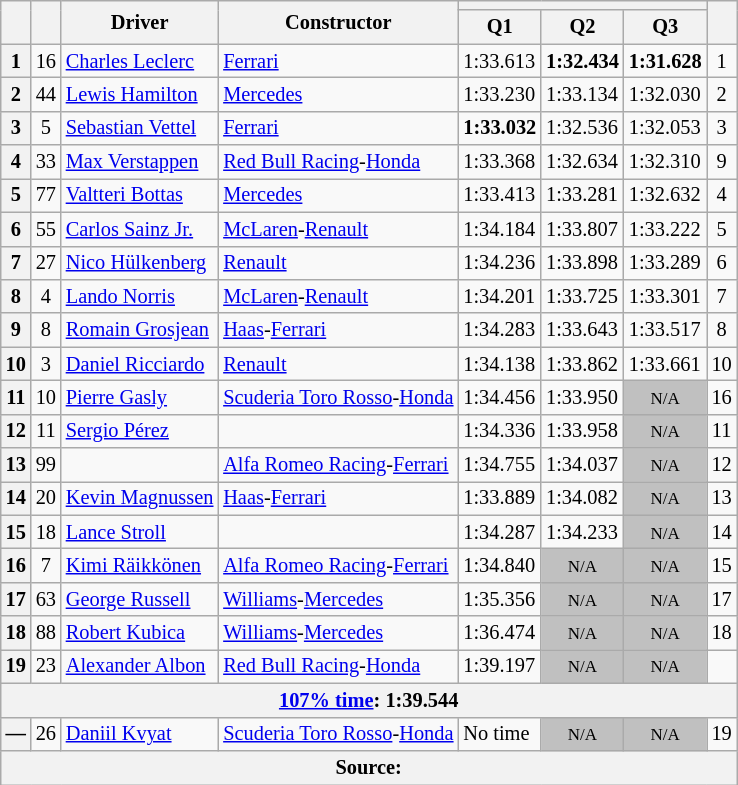<table class="wikitable sortable" style="font-size:85%">
<tr>
<th rowspan="2"></th>
<th rowspan="2"></th>
<th rowspan="2">Driver</th>
<th rowspan="2">Constructor</th>
<th colspan="3"></th>
<th rowspan="2"></th>
</tr>
<tr>
<th>Q1</th>
<th>Q2</th>
<th>Q3</th>
</tr>
<tr>
<th>1</th>
<td align="center">16</td>
<td data-sort-value="LEC"> <a href='#'>Charles Leclerc</a></td>
<td><a href='#'>Ferrari</a></td>
<td>1:33.613</td>
<td><strong>1:32.434</strong></td>
<td><strong>1:31.628</strong></td>
<td align="center">1</td>
</tr>
<tr>
<th>2</th>
<td align="center">44</td>
<td data-sort-value="HAM"> <a href='#'>Lewis Hamilton</a></td>
<td><a href='#'>Mercedes</a></td>
<td>1:33.230</td>
<td>1:33.134</td>
<td>1:32.030</td>
<td align="center">2</td>
</tr>
<tr>
<th>3</th>
<td align="center">5</td>
<td data-sort-value="VET"> <a href='#'>Sebastian Vettel</a></td>
<td><a href='#'>Ferrari</a></td>
<td><strong>1:33.032</strong></td>
<td>1:32.536</td>
<td>1:32.053</td>
<td align="center">3</td>
</tr>
<tr>
<th>4</th>
<td align="center">33</td>
<td data-sort-value="VER"> <a href='#'>Max Verstappen</a></td>
<td><a href='#'>Red Bull Racing</a>-<a href='#'>Honda</a></td>
<td>1:33.368</td>
<td>1:32.634</td>
<td>1:32.310</td>
<td align="center">9</td>
</tr>
<tr>
<th>5</th>
<td align="center">77</td>
<td data-sort-value="BOT"> <a href='#'>Valtteri Bottas</a></td>
<td><a href='#'>Mercedes</a></td>
<td>1:33.413</td>
<td>1:33.281</td>
<td>1:32.632</td>
<td align="center">4</td>
</tr>
<tr>
<th>6</th>
<td align="center">55</td>
<td data-sort-value="SAI"> <a href='#'>Carlos Sainz Jr.</a></td>
<td><a href='#'>McLaren</a>-<a href='#'>Renault</a></td>
<td>1:34.184</td>
<td>1:33.807</td>
<td>1:33.222</td>
<td align="center">5</td>
</tr>
<tr>
<th>7</th>
<td align="center">27</td>
<td data-sort-value="HUL"> <a href='#'>Nico Hülkenberg</a></td>
<td><a href='#'>Renault</a></td>
<td>1:34.236</td>
<td>1:33.898</td>
<td>1:33.289</td>
<td align="center">6</td>
</tr>
<tr>
<th>8</th>
<td align="center">4</td>
<td data-sort-value="NOR"> <a href='#'>Lando Norris</a></td>
<td><a href='#'>McLaren</a>-<a href='#'>Renault</a></td>
<td>1:34.201</td>
<td>1:33.725</td>
<td>1:33.301</td>
<td align="center">7</td>
</tr>
<tr>
<th>9</th>
<td align="center">8</td>
<td data-sort-value="GRO"> <a href='#'>Romain Grosjean</a></td>
<td><a href='#'>Haas</a>-<a href='#'>Ferrari</a></td>
<td>1:34.283</td>
<td>1:33.643</td>
<td>1:33.517</td>
<td align="center">8</td>
</tr>
<tr>
<th>10</th>
<td align="center">3</td>
<td data-sort-value="RIC"> <a href='#'>Daniel Ricciardo</a></td>
<td><a href='#'>Renault</a></td>
<td>1:34.138</td>
<td>1:33.862</td>
<td>1:33.661</td>
<td align="center">10</td>
</tr>
<tr>
<th>11</th>
<td align="center">10</td>
<td data-sort-value="GAS"> <a href='#'>Pierre Gasly</a></td>
<td><a href='#'>Scuderia Toro Rosso</a>-<a href='#'>Honda</a></td>
<td>1:34.456</td>
<td>1:33.950</td>
<td align="center" style="background: silver" data-sort-value="21"><small>N/A</small></td>
<td align="center">16</td>
</tr>
<tr>
<th>12</th>
<td align="center">11</td>
<td data-sort-value="PER"> <a href='#'>Sergio Pérez</a></td>
<td></td>
<td>1:34.336</td>
<td>1:33.958</td>
<td align="center" style="background: silver" data-sort-value="22"><small>N/A</small></td>
<td align="center">11</td>
</tr>
<tr>
<th>13</th>
<td align="center">99</td>
<td data-sort-value="GIO"></td>
<td><a href='#'>Alfa Romeo Racing</a>-<a href='#'>Ferrari</a></td>
<td>1:34.755</td>
<td>1:34.037</td>
<td align="center" style="background: silver" data-sort-value="23"><small>N/A</small></td>
<td align="center">12</td>
</tr>
<tr>
<th>14</th>
<td align="center">20</td>
<td data-sort-value="MAG"> <a href='#'>Kevin Magnussen</a></td>
<td><a href='#'>Haas</a>-<a href='#'>Ferrari</a></td>
<td>1:33.889</td>
<td>1:34.082</td>
<td align="center" style="background: silver" data-sort-value="24"><small>N/A</small></td>
<td align="center">13</td>
</tr>
<tr>
<th>15</th>
<td align="center">18</td>
<td data-sort-value="STR"> <a href='#'>Lance Stroll</a></td>
<td></td>
<td>1:34.287</td>
<td>1:34.233</td>
<td align="center" style="background: silver" data-sort-value="25"><small>N/A</small></td>
<td align="center">14</td>
</tr>
<tr>
<th>16</th>
<td align="center">7</td>
<td data-sort-value="RAI"> <a href='#'>Kimi Räikkönen</a></td>
<td><a href='#'>Alfa Romeo Racing</a>-<a href='#'>Ferrari</a></td>
<td>1:34.840</td>
<td align="center" style="background: silver" data-sort-value="26"><small>N/A</small></td>
<td align="center" style="background: silver" data-sort-value="26"><small>N/A</small></td>
<td align="center">15</td>
</tr>
<tr>
<th>17</th>
<td align="center">63</td>
<td data-sort-value="RUS"> <a href='#'>George Russell</a></td>
<td><a href='#'>Williams</a>-<a href='#'>Mercedes</a></td>
<td>1:35.356</td>
<td align="center" style="background: silver" data-sort-value="27"><small>N/A</small></td>
<td align="center" style="background: silver" data-sort-value="27"><small>N/A</small></td>
<td align="center">17</td>
</tr>
<tr>
<th>18</th>
<td align="center">88</td>
<td data-sort-value="KUB"> <a href='#'>Robert Kubica</a></td>
<td><a href='#'>Williams</a>-<a href='#'>Mercedes</a></td>
<td>1:36.474</td>
<td align="center" style="background: silver" data-sort-value="28"><small>N/A</small></td>
<td align="center" style="background: silver" data-sort-value="28"><small>N/A</small></td>
<td align="center">18</td>
</tr>
<tr>
<th>19</th>
<td align="center">23</td>
<td data-sort-value="ALB"> <a href='#'>Alexander Albon</a></td>
<td><a href='#'>Red Bull Racing</a>-<a href='#'>Honda</a></td>
<td>1:39.197</td>
<td align="center" style="background: silver" data-sort-value="29"><small>N/A</small></td>
<td align="center" style="background: silver" data-sort-value="29"><small>N/A</small></td>
<td align="center" data-sort-value="20"></td>
</tr>
<tr class="sortbottom">
<th colspan="8" data-sort-value="999"><a href='#'>107% time</a>: 1:39.544</th>
</tr>
<tr>
<th data-sort-value="20">—</th>
<td align="center">26</td>
<td data-sort-value="KVY"> <a href='#'>Daniil Kvyat</a></td>
<td><a href='#'>Scuderia Toro Rosso</a>-<a href='#'>Honda</a></td>
<td>No time</td>
<td align="center" style="background: silver" data-sort-value="30"><small>N/A</small></td>
<td align="center" style="background: silver" data-sort-value="30"><small>N/A</small></td>
<td align="center">19</td>
</tr>
<tr>
<th colspan="8">Source:</th>
</tr>
</table>
